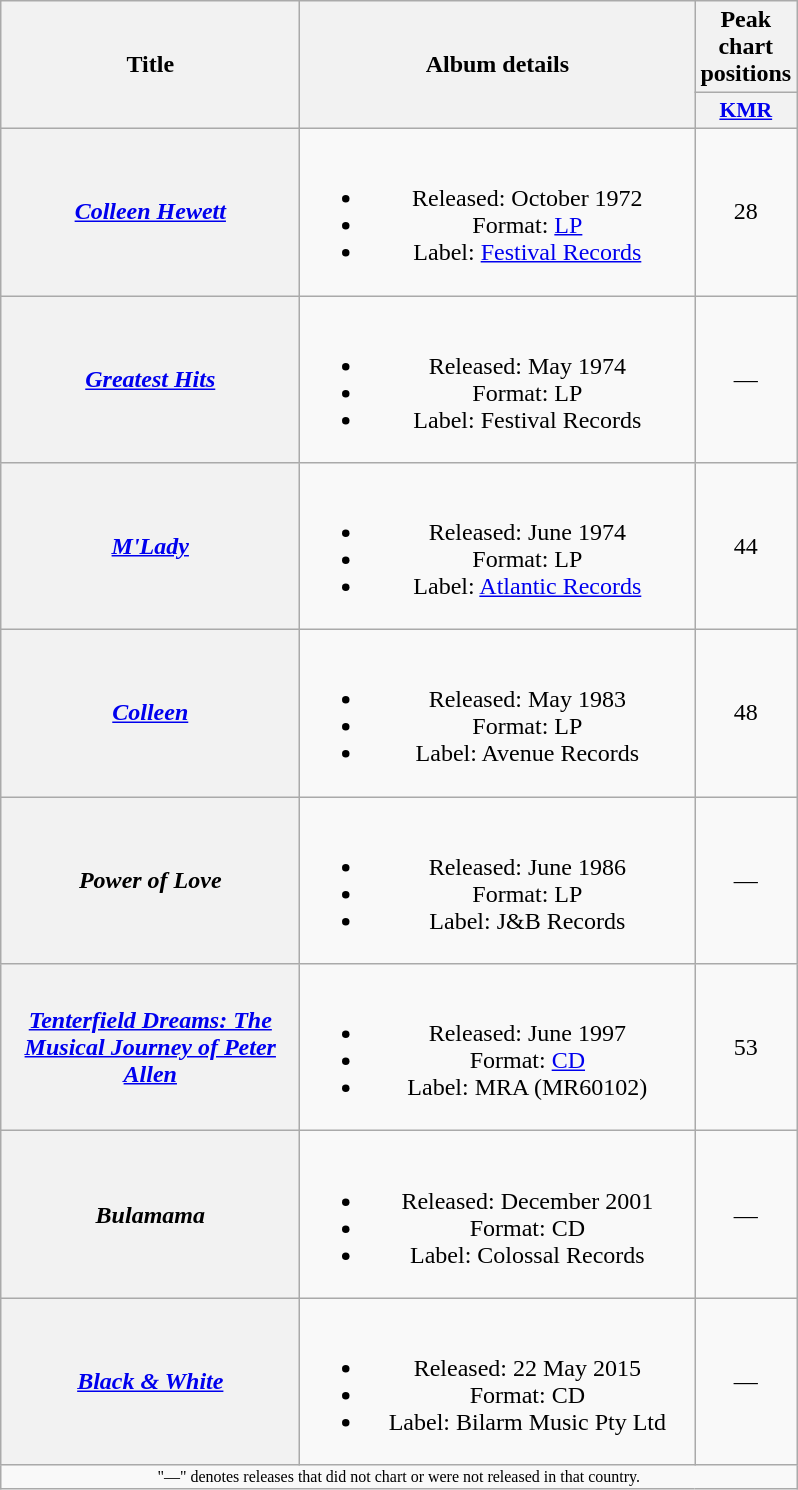<table class="wikitable plainrowheaders" style="text-align:center;" border="1">
<tr>
<th scope="col" rowspan="2" style="width:12em;">Title</th>
<th scope="col" rowspan="2" style="width:16em;">Album details</th>
<th scope="col" colspan="1">Peak chart positions</th>
</tr>
<tr>
<th scope="col" style="width:3em;font-size:90%;"><a href='#'>KMR</a><br></th>
</tr>
<tr>
<th scope="row"><em><a href='#'>Colleen Hewett</a></em></th>
<td><br><ul><li>Released: October 1972</li><li>Format: <a href='#'>LP</a></li><li>Label: <a href='#'>Festival Records</a></li></ul></td>
<td align="center">28</td>
</tr>
<tr>
<th scope="row"><em><a href='#'>Greatest Hits</a></em></th>
<td><br><ul><li>Released: May 1974</li><li>Format: LP</li><li>Label: Festival Records</li></ul></td>
<td align="center">—</td>
</tr>
<tr>
<th scope="row"><em><a href='#'>M'Lady</a></em></th>
<td><br><ul><li>Released: June 1974</li><li>Format: LP</li><li>Label: <a href='#'>Atlantic Records</a></li></ul></td>
<td align="center">44</td>
</tr>
<tr>
<th scope="row"><em><a href='#'>Colleen</a></em></th>
<td><br><ul><li>Released: May 1983</li><li>Format: LP</li><li>Label: Avenue Records</li></ul></td>
<td align="center">48</td>
</tr>
<tr>
<th scope="row"><em>Power of Love</em></th>
<td><br><ul><li>Released: June 1986</li><li>Format: LP</li><li>Label: J&B Records</li></ul></td>
<td align="center">—</td>
</tr>
<tr>
<th scope="row"><em><a href='#'>Tenterfield Dreams: The Musical Journey of Peter Allen</a></em></th>
<td><br><ul><li>Released: June 1997</li><li>Format: <a href='#'>CD</a></li><li>Label: MRA (MR60102)</li></ul></td>
<td align="center">53</td>
</tr>
<tr>
<th scope="row"><em>Bulamama</em></th>
<td><br><ul><li>Released: December 2001</li><li>Format: CD</li><li>Label: Colossal Records</li></ul></td>
<td align="center">—</td>
</tr>
<tr>
<th scope="row"><em><a href='#'>Black & White</a></em></th>
<td><br><ul><li>Released: 22 May 2015</li><li>Format: CD</li><li>Label: Bilarm Music Pty Ltd</li></ul></td>
<td align="center">—</td>
</tr>
<tr>
<td colspan="3" style="text-align:center; font-size:8pt;">"—" denotes releases that did not chart or were not released in that country.</td>
</tr>
</table>
